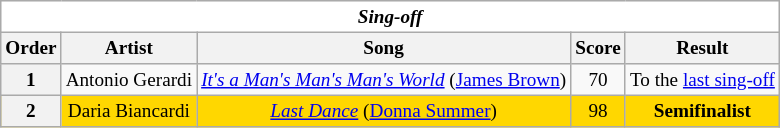<table class="wikitable" style="text-align:center; font-size:80%">
<tr>
<th style="background:#FFFFFF; text-align:center" colspan="9" colspan="5"><em>Sing-off</em></th>
</tr>
<tr>
<th>Order</th>
<th>Artist</th>
<th>Song</th>
<th>Score</th>
<th>Result</th>
</tr>
<tr>
<th scope=col>1</th>
<td>Antonio Gerardi</td>
<td><em><a href='#'>It's a Man's Man's Man's World</a></em> (<a href='#'>James Brown</a>)</td>
<td>70</td>
<td>To the <a href='#'>last sing-off</a></td>
</tr>
<tr bgcolor=gold>
<th scope=col>2</th>
<td>Daria Biancardi</td>
<td><em><a href='#'>Last Dance</a></em> (<a href='#'>Donna Summer</a>)</td>
<td>98</td>
<td><strong>Semifinalist</strong></td>
</tr>
</table>
